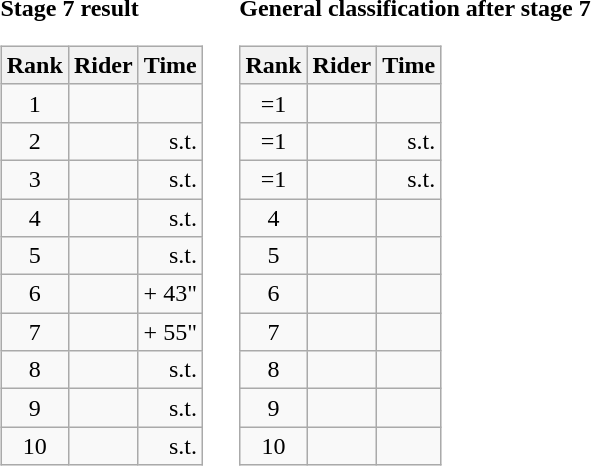<table>
<tr>
<td><strong>Stage 7 result</strong><br><table class="wikitable">
<tr>
<th scope="col">Rank</th>
<th scope="col">Rider</th>
<th scope="col">Time</th>
</tr>
<tr>
<td style="text-align:center;">1</td>
<td></td>
<td style="text-align:right;"></td>
</tr>
<tr>
<td style="text-align:center;">2</td>
<td></td>
<td style="text-align:right;">s.t.</td>
</tr>
<tr>
<td style="text-align:center;">3</td>
<td></td>
<td style="text-align:right;">s.t.</td>
</tr>
<tr>
<td style="text-align:center;">4</td>
<td></td>
<td style="text-align:right;">s.t.</td>
</tr>
<tr>
<td style="text-align:center;">5</td>
<td></td>
<td style="text-align:right;">s.t.</td>
</tr>
<tr>
<td style="text-align:center;">6</td>
<td></td>
<td style="text-align:right;">+ 43"</td>
</tr>
<tr>
<td style="text-align:center;">7</td>
<td></td>
<td style="text-align:right;">+ 55"</td>
</tr>
<tr>
<td style="text-align:center;">8</td>
<td></td>
<td style="text-align:right;">s.t.</td>
</tr>
<tr>
<td style="text-align:center;">9</td>
<td></td>
<td style="text-align:right;">s.t.</td>
</tr>
<tr>
<td style="text-align:center;">10</td>
<td></td>
<td style="text-align:right;">s.t.</td>
</tr>
</table>
</td>
<td></td>
<td><strong>General classification after stage 7</strong><br><table class="wikitable">
<tr>
<th scope="col">Rank</th>
<th scope="col">Rider</th>
<th scope="col">Time</th>
</tr>
<tr>
<td style="text-align:center;">=1</td>
<td></td>
<td style="text-align:right;"></td>
</tr>
<tr>
<td style="text-align:center;">=1</td>
<td></td>
<td style="text-align:right;">s.t.</td>
</tr>
<tr>
<td style="text-align:center;">=1</td>
<td></td>
<td style="text-align:right;">s.t.</td>
</tr>
<tr>
<td style="text-align:center;">4</td>
<td></td>
<td></td>
</tr>
<tr>
<td style="text-align:center;">5</td>
<td></td>
<td></td>
</tr>
<tr>
<td style="text-align:center;">6</td>
<td></td>
<td></td>
</tr>
<tr>
<td style="text-align:center;">7</td>
<td></td>
<td></td>
</tr>
<tr>
<td style="text-align:center;">8</td>
<td></td>
<td></td>
</tr>
<tr>
<td style="text-align:center;">9</td>
<td></td>
<td></td>
</tr>
<tr>
<td style="text-align:center;">10</td>
<td></td>
<td></td>
</tr>
</table>
</td>
</tr>
</table>
